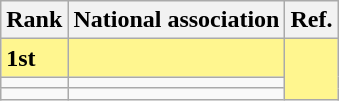<table class="wikitable">
<tr>
<th>Rank</th>
<th>National association</th>
<th>Ref.</th>
</tr>
<tr bgcolor="#FFF68F">
<td><strong>1st</strong></td>
<td><strong></strong></td>
<td rowspan=3></td>
</tr>
<tr>
<td></td>
<td></td>
</tr>
<tr>
<td></td>
<td></td>
</tr>
</table>
